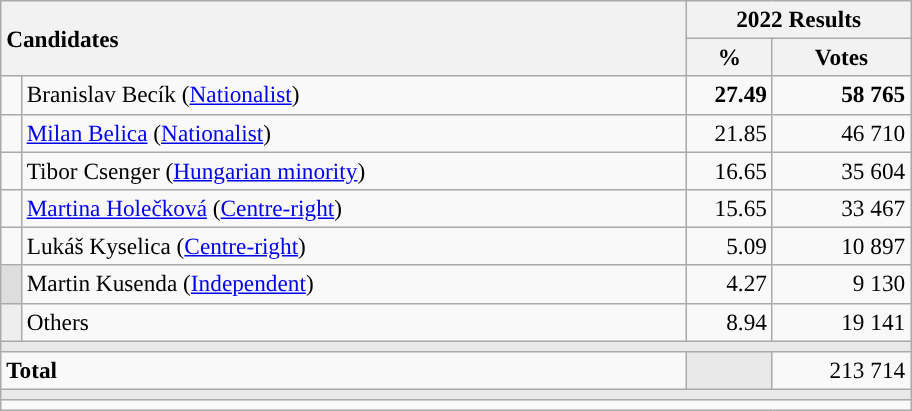<table class="wikitable" style="text-align:right; font-size:97%;">
<tr>
<th style="text-align:left;" rowspan="2" colspan="2" width="450">Candidates</th>
<th colspan="2">2022 Results</th>
</tr>
<tr>
<th width="50">%</th>
<th width="85">Votes</th>
</tr>
<tr>
<td style="color:inherit;background:"></td>
<td align="left">Branislav Becík (<a href='#'>Nationalist</a>)</td>
<td><strong>27.49</strong></td>
<td><strong>58 765</strong></td>
</tr>
<tr>
<td style="color:inherit;background:"></td>
<td align="left"><a href='#'>Milan Belica</a> (<a href='#'>Nationalist</a>)</td>
<td>21.85</td>
<td>46 710</td>
</tr>
<tr>
<td style="color:inherit;background:"></td>
<td align="left">Tibor Csenger (<a href='#'>Hungarian minority</a>)</td>
<td>16.65</td>
<td>35 604</td>
</tr>
<tr>
<td style="color:inherit;background:"></td>
<td align="left"><a href='#'>Martina Holečková</a> (<a href='#'>Centre-right</a>)</td>
<td>15.65</td>
<td>33 467</td>
</tr>
<tr>
<td style="color:inherit;background:"></td>
<td align="left">Lukáš Kyselica (<a href='#'>Centre-right</a>)</td>
<td>5.09</td>
<td>10 897</td>
</tr>
<tr>
<td style="color:inherit;background:#dddddd"></td>
<td align="left">Martin Kusenda (<a href='#'>Independent</a>)</td>
<td>4.27</td>
<td>9 130</td>
</tr>
<tr>
<td style="color:inherit;background:#eeeeee"></td>
<td align="left">Others</td>
<td>8.94</td>
<td>19 141</td>
</tr>
<tr>
<td colspan="4" bgcolor="#E9E9E9"></td>
</tr>
<tr>
<td align="left" colspan="2"><strong>Total</strong></td>
<td bgcolor="#E9E9E9"></td>
<td>213 714</td>
</tr>
<tr>
<td colspan="4" bgcolor="#E9E9E9"></td>
</tr>
<tr>
<td colspan="4"></td>
</tr>
</table>
